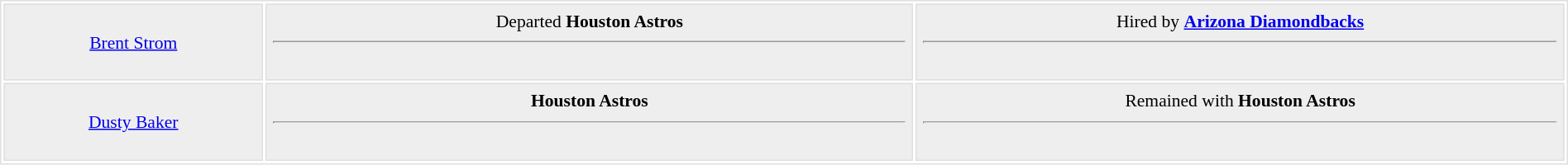<table border=1 style="border-collapse: collapsed; font-size:90%; text-align: center; width: 100%" bordercolor="#DFDFDF"  cellpadding="5">
<tr bgcolor="#eeeeee">
<td style="width:12%"><a href='#'>Brent Strom</a></td>
<td style="width:30%" valign="top">Departed <strong>Houston Astros</strong><hr><br></td>
<td style="width:30%" valign="top">Hired by <strong><a href='#'>Arizona Diamondbacks</a></strong><hr><br></td>
</tr>
<tr bgcolor="#eeeeee">
<td style="width:12%"><a href='#'>Dusty Baker</a></td>
<td style="width:30%" valign="top"><strong>Houston Astros</strong><hr><br></td>
<td style="width:30%" valign="top">Remained with <strong>Houston Astros</strong><hr><br></td>
</tr>
</table>
